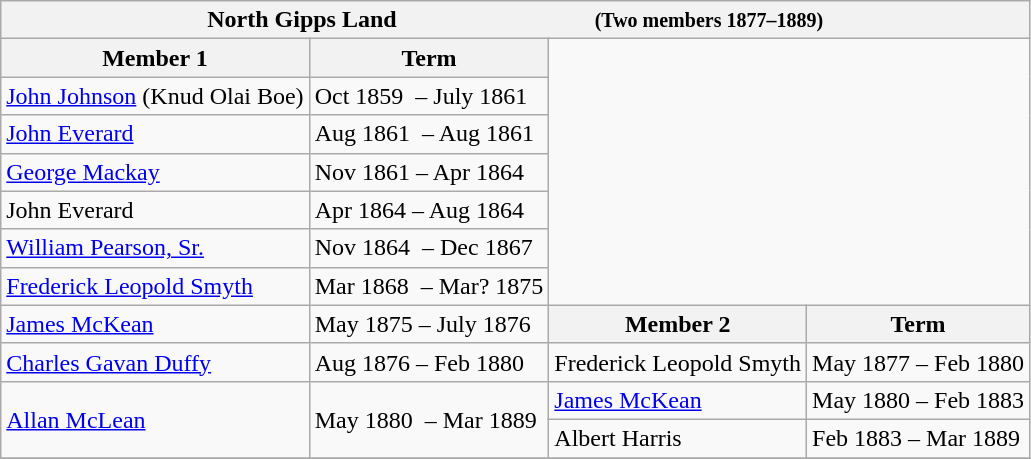<table class="wikitable">
<tr>
<th colspan = "4">North Gipps Land                                  <small>(Two members 1877–1889)</small></th>
</tr>
<tr>
<th>Member 1</th>
<th>Term</th>
</tr>
<tr>
<td><a href='#'>John Johnson</a> (Knud Olai Boe)</td>
<td>Oct 1859  – July 1861</td>
</tr>
<tr>
<td><a href='#'>John Everard</a></td>
<td>Aug 1861  – Aug 1861</td>
</tr>
<tr>
<td><a href='#'>George Mackay</a></td>
<td>Nov 1861 – Apr 1864</td>
</tr>
<tr>
<td>John Everard</td>
<td>Apr 1864 – Aug 1864</td>
</tr>
<tr>
<td><a href='#'>William Pearson, Sr.</a></td>
<td>Nov 1864  – Dec 1867</td>
</tr>
<tr>
<td><a href='#'>Frederick Leopold Smyth</a></td>
<td>Mar 1868  – Mar? 1875</td>
</tr>
<tr>
<td><a href='#'>James McKean</a></td>
<td>May 1875 – July 1876</td>
<th>Member 2</th>
<th>Term</th>
</tr>
<tr>
<td><a href='#'>Charles Gavan Duffy</a></td>
<td>Aug 1876 – Feb 1880</td>
<td>Frederick Leopold Smyth</td>
<td>May 1877 – Feb 1880</td>
</tr>
<tr>
<td rowspan= "2"><a href='#'>Allan McLean</a></td>
<td rowspan= "2">May 1880  – Mar 1889</td>
<td><a href='#'>James McKean</a></td>
<td>May 1880 – Feb 1883</td>
</tr>
<tr>
<td>Albert Harris</td>
<td>Feb 1883 – Mar 1889</td>
</tr>
<tr>
</tr>
</table>
